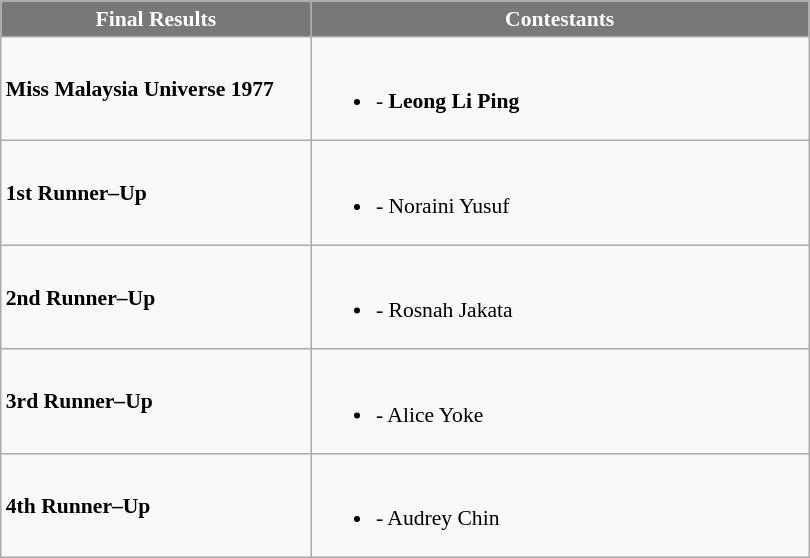<table class="wikitable sortable" style="font-size: 90%;">
<tr>
<th width="200" style="background-color:#787878;color:#FFFFFF;">Final Results</th>
<th width="325" style="background-color:#787878;color:#FFFFFF;">Contestants</th>
</tr>
<tr>
<td><strong>Miss Malaysia Universe 1977</strong></td>
<td><br><ul><li><strong></strong> - <strong>Leong Li Ping</strong></li></ul></td>
</tr>
<tr>
<td><strong>1st Runner–Up</strong></td>
<td><br><ul><li><strong></strong> - Noraini Yusuf</li></ul></td>
</tr>
<tr>
<td><strong>2nd Runner–Up</strong></td>
<td><br><ul><li><strong></strong> - Rosnah Jakata</li></ul></td>
</tr>
<tr>
<td><strong>3rd Runner–Up</strong></td>
<td><br><ul><li><strong></strong> - Alice Yoke</li></ul></td>
</tr>
<tr>
<td><strong>4th Runner–Up</strong></td>
<td><br><ul><li><strong></strong> - Audrey Chin</li></ul></td>
</tr>
</table>
